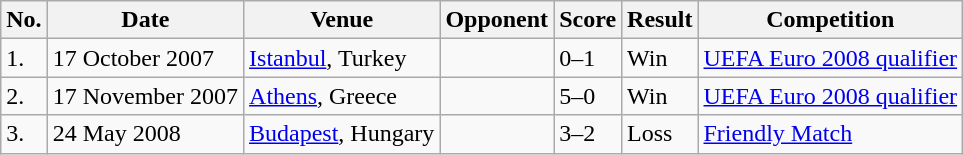<table class="wikitable">
<tr>
<th>No.</th>
<th>Date</th>
<th>Venue</th>
<th>Opponent</th>
<th>Score</th>
<th>Result</th>
<th>Competition</th>
</tr>
<tr>
<td>1.</td>
<td>17 October 2007</td>
<td><a href='#'>Istanbul</a>, Turkey</td>
<td></td>
<td>0–1</td>
<td>Win</td>
<td><a href='#'>UEFA Euro 2008 qualifier</a></td>
</tr>
<tr>
<td>2.</td>
<td>17 November 2007</td>
<td><a href='#'>Athens</a>, Greece</td>
<td></td>
<td>5–0</td>
<td>Win</td>
<td><a href='#'>UEFA Euro 2008 qualifier</a></td>
</tr>
<tr>
<td>3.</td>
<td>24 May 2008</td>
<td><a href='#'>Budapest</a>, Hungary</td>
<td></td>
<td>3–2</td>
<td>Loss</td>
<td><a href='#'>Friendly Match</a></td>
</tr>
</table>
